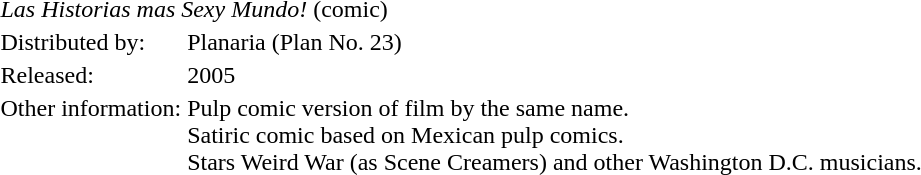<table>
<tr>
<td valign="top" colspan="3"><em>Las Historias mas Sexy Mundo!</em> (comic)</td>
</tr>
<tr>
<td valign="top">Distributed by:</td>
<td valign="top">Planaria (Plan No. 23)</td>
</tr>
<tr>
<td valign="top">Released:</td>
<td valign="top">2005</td>
</tr>
<tr>
<td valign="top">Other information:</td>
<td valign="top">Pulp comic version of film by the same name.<br>Satiric comic based on Mexican pulp comics.<br>Stars Weird War (as Scene Creamers) and other Washington D.C. musicians.</td>
</tr>
<tr>
<td valign="top" colspan="3"></td>
</tr>
</table>
